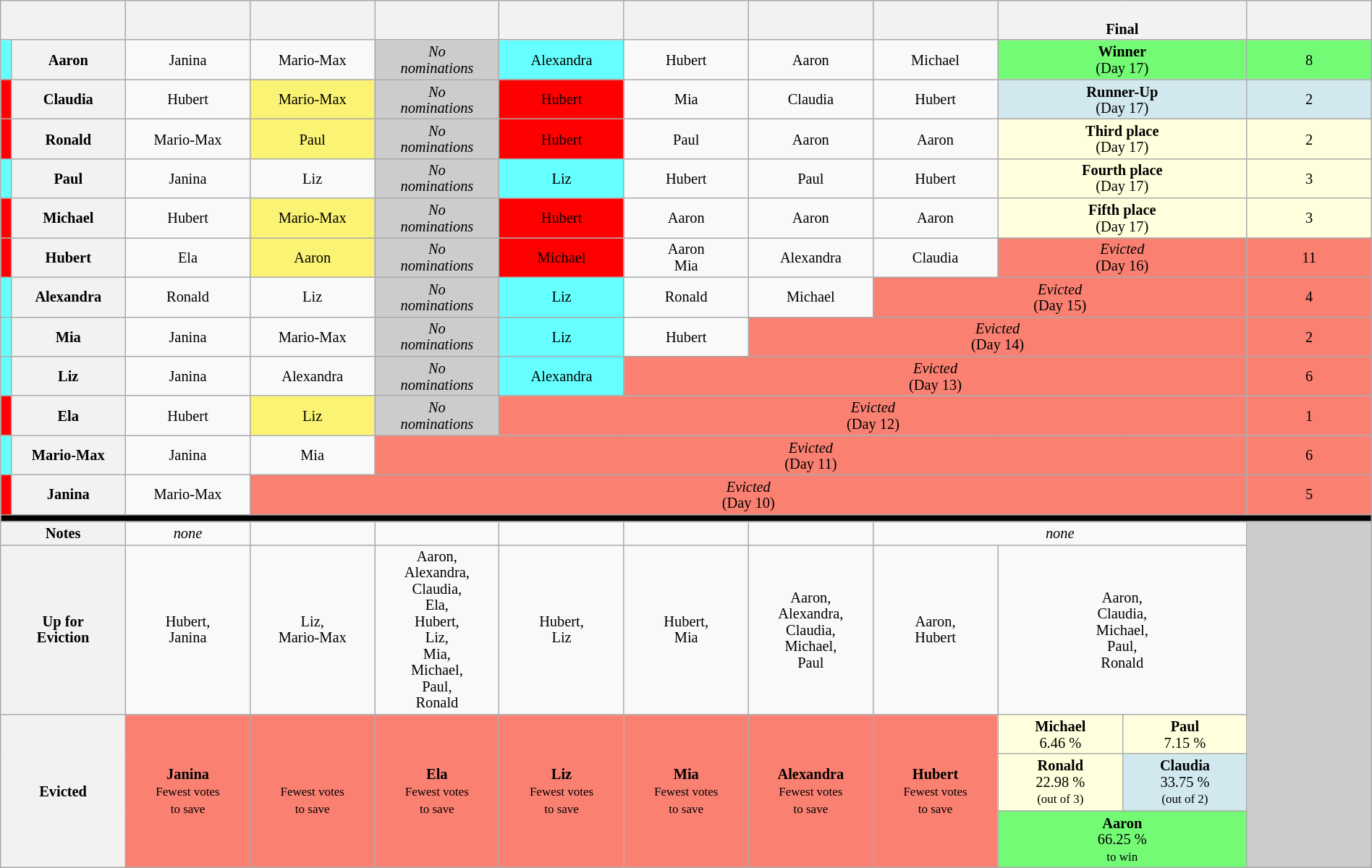<table class="wikitable" style="text-align:center; font-size:85%; line-height:15px; width:100%">
<tr>
<th style="width:6%;" colspan=2></th>
<th style="width:6%;"></th>
<th style="width:6%;"></th>
<th style="width:6%;"></th>
<th style="width:6%;"></th>
<th style="width:6%;"></th>
<th style="width:6%;"></th>
<th style="width:6%;"></th>
<th style="width:12%;" colspan=2><br>Final</th>
<th style="width:6%;"></th>
</tr>
<tr>
<td bgcolor=66ffff></td>
<th>Aaron</th>
<td>Janina</td>
<td>Mario-Max</td>
<td style="background:#CCCCCC;"><em>No<br>nominations</em></td>
<td bgcolor=66ffff>Alexandra</td>
<td>Hubert</td>
<td>Aaron</td>
<td>Michael</td>
<td colspan=2 bgcolor=73fb76><strong>Winner</strong><br>(Day 17)</td>
<td bgcolor=73fb76>8</td>
</tr>
<tr>
<td bgcolor=ff0000></td>
<th>Claudia</th>
<td>Hubert</td>
<td bgcolor=fbf373>Mario-Max</td>
<td style="background:#CCCCCC;"><em>No<br>nominations</em></td>
<td bgcolor=ff0000>Hubert</td>
<td>Mia</td>
<td>Claudia</td>
<td>Hubert</td>
<td colspan=2 bgcolor=d1e8ef><strong>Runner-Up</strong><br>(Day 17)</td>
<td bgcolor=d1e8ef>2</td>
</tr>
<tr>
<td bgcolor=ff0000></td>
<th>Ronald</th>
<td>Mario-Max</td>
<td bgcolor=fbf373>Paul</td>
<td style="background:#CCCCCC;"><em>No<br>nominations</em></td>
<td bgcolor=ff0000>Hubert</td>
<td>Paul</td>
<td>Aaron</td>
<td>Aaron</td>
<td colspan=2 style="background:#ffffdd;"><strong>Third place</strong><br>(Day 17)</td>
<td style="background:#ffffdd;">2</td>
</tr>
<tr>
<td bgcolor=66ffff></td>
<th>Paul</th>
<td>Janina</td>
<td>Liz</td>
<td style="background:#CCCCCC;"><em>No<br>nominations</em></td>
<td bgcolor=66ffff>Liz</td>
<td>Hubert</td>
<td>Paul</td>
<td>Hubert</td>
<td colspan=2 style="background:#ffffdd;"><strong>Fourth place</strong><br>(Day 17)</td>
<td style="background:#ffffdd;">3</td>
</tr>
<tr>
<td bgcolor=ff0000></td>
<th>Michael</th>
<td>Hubert</td>
<td bgcolor=fbf373>Mario-Max</td>
<td style="background:#CCCCCC;"><em>No<br>nominations</em></td>
<td bgcolor=ff0000>Hubert</td>
<td>Aaron</td>
<td>Aaron</td>
<td>Aaron</td>
<td colspan=2 style="background:#ffffdd;"><strong>Fifth place</strong><br>(Day 17)</td>
<td style="background:#ffffdd;">3</td>
</tr>
<tr>
<td bgcolor=ff0000></td>
<th>Hubert</th>
<td>Ela</td>
<td bgcolor=fbf373>Aaron</td>
<td style="background:#CCCCCC;"><em>No<br>nominations</em></td>
<td bgcolor=ff0000>Michael</td>
<td>Aaron<br>Mia</td>
<td>Alexandra</td>
<td>Claudia</td>
<td colspan=2 style="background:#FA8072"><em>Evicted</em><br>(Day 16)</td>
<td style="background:#FA8072">11</td>
</tr>
<tr>
<td bgcolor=66ffff></td>
<th>Alexandra</th>
<td>Ronald</td>
<td>Liz</td>
<td style="background:#CCCCCC;"><em>No<br>nominations</em></td>
<td bgcolor=66ffff>Liz</td>
<td>Ronald</td>
<td>Michael</td>
<td colspan=3 style="background:#FA8072"><em>Evicted</em><br>(Day 15)</td>
<td style="background:#FA8072">4</td>
</tr>
<tr>
<td bgcolor=66ffff></td>
<th>Mia</th>
<td>Janina</td>
<td>Mario-Max</td>
<td style="background:#CCCCCC;"><em>No<br>nominations</em></td>
<td bgcolor=66ffff>Liz</td>
<td>Hubert</td>
<td colspan=4 style="background:#FA8072"><em>Evicted</em><br>(Day 14)</td>
<td style="background:#FA8072">2</td>
</tr>
<tr>
<td bgcolor=66ffff></td>
<th>Liz</th>
<td>Janina</td>
<td>Alexandra</td>
<td style="background:#CCCCCC;"><em>No<br>nominations</em></td>
<td bgcolor=66ffff>Alexandra</td>
<td colspan=5 style="background:#FA8072"><em>Evicted</em><br>(Day 13)</td>
<td style="background:#FA8072">6</td>
</tr>
<tr>
<td bgcolor=ff0000></td>
<th>Ela</th>
<td>Hubert</td>
<td bgcolor=fbf373>Liz</td>
<td style="background:#CCCCCC;"><em>No<br>nominations</em></td>
<td colspan=6 style="background:#FA8072"><em>Evicted</em><br>(Day 12)</td>
<td style="background:#FA8072">1</td>
</tr>
<tr>
<td bgcolor=66ffff></td>
<th>Mario-Max</th>
<td>Janina</td>
<td>Mia</td>
<td colspan=7 style="background:#FA8072"><em>Evicted</em><br>(Day 11)</td>
<td style="background:#FA8072">6</td>
</tr>
<tr>
<td bgcolor=ff0000></td>
<th>Janina</th>
<td>Mario-Max</td>
<td colspan=8 style="background:#FA8072"><em>Evicted</em><br>(Day 10)</td>
<td style="background:#FA8072">5</td>
</tr>
<tr>
<th style="background:#000000;" colspan=12></th>
</tr>
<tr>
<th colspan=2>Notes</th>
<td><em>none</em></td>
<td></td>
<td></td>
<td></td>
<td></td>
<td></td>
<td colspan=3><em>none</em></td>
<td rowspan=6 style="background:#ccc"></td>
</tr>
<tr>
<th colspan=2>Up for<br>Eviction</th>
<td>Hubert,<br>Janina</td>
<td>Liz,<br>Mario-Max</td>
<td>Aaron,<br>Alexandra,<br>Claudia,<br>Ela,<br>Hubert,<br>Liz,<br>Mia,<br>Michael,<br>Paul,<br>Ronald</td>
<td>Hubert,<br>Liz</td>
<td>Hubert,<br>Mia</td>
<td>Aaron,<br>Alexandra,<br>Claudia,<br>Michael,<br>Paul</td>
<td>Aaron,<br>Hubert</td>
<td colspan=2>Aaron,<br>Claudia,<br>Michael,<br>Paul,<br>Ronald</td>
</tr>
<tr>
<th rowspan=3 colspan=2>Evicted</th>
<td rowspan=3 bgcolor="FA8072"><strong>Janina</strong><br><small>Fewest votes<br>to save</small></td>
<td rowspan=3 bgcolor="FA8072"><strong></strong><br><small>Fewest votes<br>to save</small></td>
<td rowspan=3 bgcolor="FA8072"><strong>Ela</strong><br><small>Fewest votes<br>to save</small></td>
<td rowspan=3 bgcolor="FA8072"><strong>Liz</strong><br><small>Fewest votes<br>to save</small></td>
<td rowspan=3 bgcolor="FA8072"><strong>Mia</strong><br><small>Fewest votes<br>to save</small></td>
<td rowspan=3 bgcolor="FA8072"><strong>Alexandra</strong><br><small>Fewest votes<br>to save</small></td>
<td rowspan=3 bgcolor="FA8072"><strong>Hubert</strong><br><small>Fewest votes<br>to save</small></td>
<td rowspan=1 style="background:#ffffdd;"><strong>Michael</strong><br>6.46 %<br><small></small></td>
<td rowspan=1 style="background:#ffffdd;"><strong>Paul</strong><br>7.15 %<br><small></small></td>
</tr>
<tr>
<td rowspan=1 style="background:#ffffdd;"><strong>Ronald</strong><br>22.98 %<br><small>(out of 3)</small></td>
<td rowspan=1 bgcolor="D1E8EF"><strong>Claudia</strong><br>33.75 %<br><small>(out of 2)</small></td>
</tr>
<tr>
<td colspan=2 bgcolor="73FB76"><strong>Aaron</strong><br>66.25 %<br><small>to win</small></td>
</tr>
</table>
